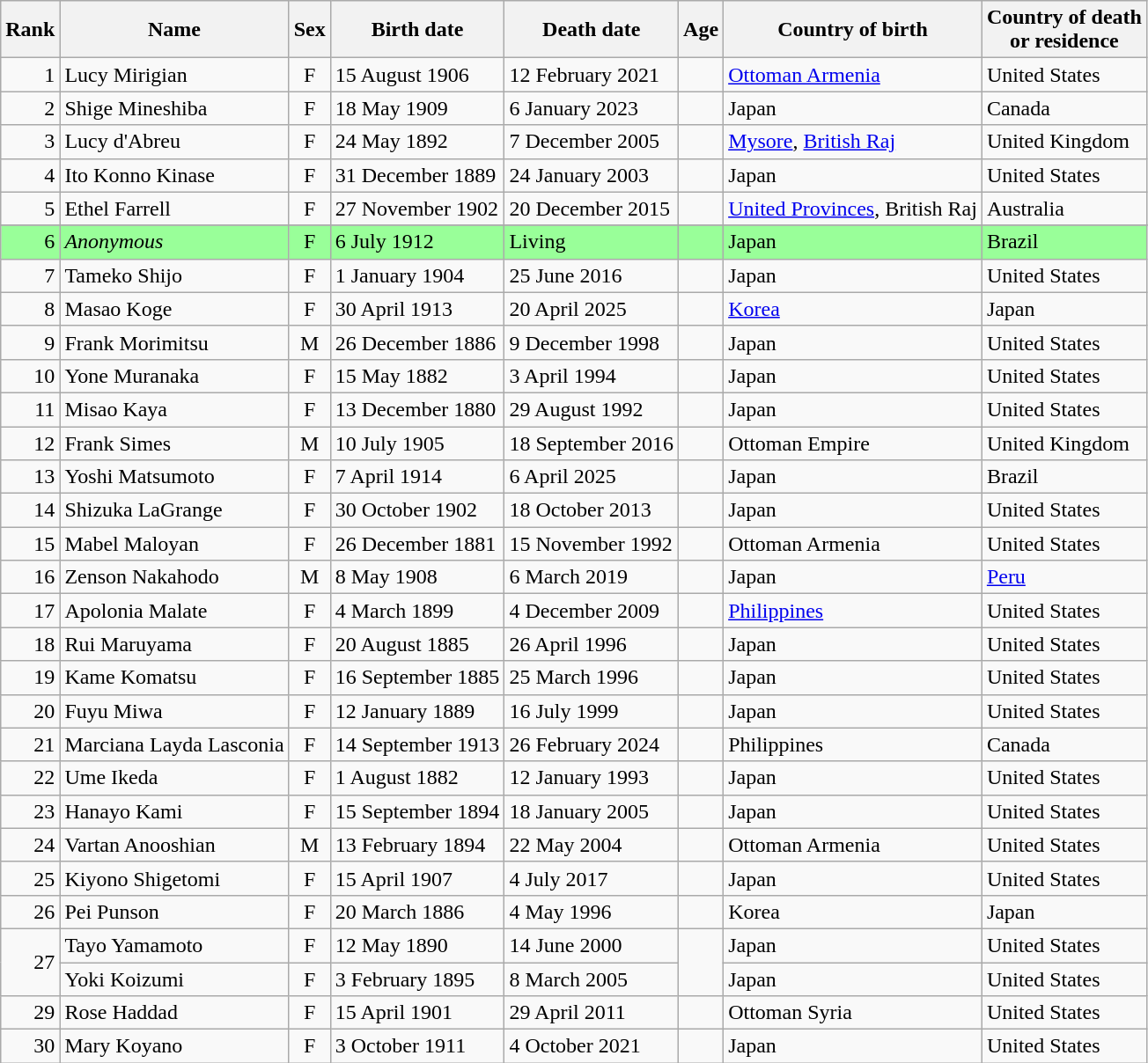<table class="wikitable sortable">
<tr>
<th>Rank</th>
<th>Name</th>
<th>Sex</th>
<th>Birth date</th>
<th>Death date</th>
<th>Age</th>
<th>Country of birth</th>
<th>Country of death <br> or residence</th>
</tr>
<tr>
<td align=right>1</td>
<td data-sort-value="Mirigian">Lucy Mirigian</td>
<td align=center>F</td>
<td>15 August 1906</td>
<td>12 February 2021</td>
<td></td>
<td><a href='#'>Ottoman Armenia</a></td>
<td>United States</td>
</tr>
<tr>
<td align=right>2</td>
<td data-sort-value="Mineshiba">Shige Mineshiba</td>
<td align=center>F</td>
<td>18 May 1909</td>
<td>6 January 2023</td>
<td></td>
<td>Japan</td>
<td>Canada</td>
</tr>
<tr>
<td align=right>3</td>
<td data-sort-value="Abreu">Lucy d'Abreu</td>
<td align=center>F</td>
<td>24 May 1892</td>
<td>7 December 2005</td>
<td></td>
<td><a href='#'>Mysore</a>, <a href='#'>British Raj</a></td>
<td>United Kingdom</td>
</tr>
<tr>
<td align=right>4</td>
<td data-sort-value="Kinase">Ito Konno Kinase</td>
<td align=center>F</td>
<td>31 December 1889</td>
<td>24 January 2003</td>
<td></td>
<td>Japan</td>
<td>United States</td>
</tr>
<tr>
<td align=right>5</td>
<td data-sort-value="Farrell">Ethel Farrell</td>
<td align=center>F</td>
<td>27 November 1902</td>
<td nowrap>20 December 2015</td>
<td></td>
<td><a href='#'>United Provinces</a>, British Raj</td>
<td>Australia</td>
</tr>
<tr>
</tr>
<tr bgcolor=99FF99>
<td align=right>6</td>
<td data-sort-value="Anonymous_Brazil"><em>Anonymous</em></td>
<td align=center>F</td>
<td>6 July 1912</td>
<td>Living</td>
<td></td>
<td>Japan</td>
<td>Brazil</td>
</tr>
<tr>
<td align=right>7</td>
<td data-sort-value="Shijo">Tameko Shijo</td>
<td align=center>F</td>
<td>1 January 1904</td>
<td>25 June 2016</td>
<td></td>
<td>Japan</td>
<td>United States</td>
</tr>
<tr>
<td align=right>8</td>
<td data-sort-value="Koge">Masao Koge</td>
<td align=center>F</td>
<td>30 April 1913</td>
<td>20 April 2025</td>
<td></td>
<td><a href='#'>Korea</a></td>
<td>Japan</td>
</tr>
<tr>
<td align=right>9</td>
<td data-sort-value="Morimitsu">Frank Morimitsu</td>
<td align=center>M</td>
<td>26 December 1886</td>
<td>9 December 1998</td>
<td></td>
<td>Japan</td>
<td>United States</td>
</tr>
<tr>
<td align=right>10</td>
<td data-sort-value="Muranaka">Yone Muranaka</td>
<td align=center>F</td>
<td>15 May 1882</td>
<td>3 April 1994</td>
<td></td>
<td>Japan</td>
<td>United States</td>
</tr>
<tr>
<td align=right>11</td>
<td data-sort-value="Kaya">Misao Kaya</td>
<td align=center>F</td>
<td>13 December 1880</td>
<td>29 August 1992</td>
<td></td>
<td>Japan</td>
<td>United States</td>
</tr>
<tr>
<td align=right>12</td>
<td data-sort-value="Simes">Frank Simes</td>
<td align=center>M</td>
<td>10 July 1905</td>
<td>18 September 2016</td>
<td></td>
<td>Ottoman Empire</td>
<td>United Kingdom</td>
</tr>
<tr>
<td align=right>13</td>
<td data-sort-value="Matsumoto">Yoshi Matsumoto</td>
<td align=center>F</td>
<td>7 April 1914</td>
<td>6 April 2025</td>
<td></td>
<td>Japan</td>
<td>Brazil</td>
</tr>
<tr>
<td align=right>14</td>
<td data-sort-value="LaGrange">Shizuka LaGrange</td>
<td align=center>F</td>
<td>30 October 1902</td>
<td>18 October 2013</td>
<td></td>
<td>Japan</td>
<td>United States</td>
</tr>
<tr>
<td align=right>15</td>
<td data-sort-value="Maloyan">Mabel Maloyan</td>
<td align=center>F</td>
<td>26 December 1881</td>
<td>15 November 1992</td>
<td></td>
<td>Ottoman Armenia</td>
<td>United States</td>
</tr>
<tr>
<td align=right>16</td>
<td data-sort-value="Nakahodo">Zenson Nakahodo</td>
<td align=center>M</td>
<td>8 May 1908</td>
<td>6 March 2019</td>
<td></td>
<td>Japan</td>
<td><a href='#'>Peru</a></td>
</tr>
<tr>
<td align=right>17</td>
<td data-sort-value="Malate">Apolonia Malate</td>
<td align=center>F</td>
<td>4 March 1899</td>
<td>4 December 2009</td>
<td></td>
<td><a href='#'>Philippines</a></td>
<td>United States</td>
</tr>
<tr>
<td align=right>18</td>
<td data-sort-value="Maruyama">Rui Maruyama</td>
<td align=center>F</td>
<td>20 August 1885</td>
<td>26 April 1996</td>
<td></td>
<td>Japan</td>
<td>United States</td>
</tr>
<tr>
<td align=right>19</td>
<td data-sort-value="Komatsu">Kame Komatsu</td>
<td align=center>F</td>
<td>16 September 1885</td>
<td>25 March 1996</td>
<td></td>
<td>Japan</td>
<td>United States</td>
</tr>
<tr>
<td align=right>20</td>
<td data-sort-value="Miwa">Fuyu Miwa</td>
<td align=center>F</td>
<td>12 January 1889</td>
<td>16 July 1999</td>
<td></td>
<td>Japan</td>
<td>United States</td>
</tr>
<tr>
<td align=right>21</td>
<td data-sort-value="Lasconia">Marciana Layda Lasconia</td>
<td align=center>F</td>
<td>14 September 1913</td>
<td>26 February 2024</td>
<td></td>
<td>Philippines</td>
<td>Canada</td>
</tr>
<tr>
<td align=right>22</td>
<td data-sort-value="Ikeda">Ume Ikeda</td>
<td align=center>F</td>
<td>1 August 1882</td>
<td>12 January 1993</td>
<td></td>
<td>Japan</td>
<td>United States</td>
</tr>
<tr>
<td align=right>23</td>
<td data-sort-value="Kami">Hanayo Kami</td>
<td align=center>F</td>
<td>15 September 1894</td>
<td>18 January 2005</td>
<td></td>
<td>Japan</td>
<td>United States</td>
</tr>
<tr>
<td align=right>24</td>
<td data-sort-value="Anooshian">Vartan Anooshian</td>
<td align=center>M</td>
<td>13 February 1894</td>
<td>22 May 2004</td>
<td></td>
<td>Ottoman Armenia</td>
<td>United States</td>
</tr>
<tr>
<td align=right>25</td>
<td data-sort-value="Shigetomi">Kiyono Shigetomi</td>
<td align=center>F</td>
<td>15 April 1907</td>
<td>4 July 2017</td>
<td></td>
<td>Japan</td>
<td>United States</td>
</tr>
<tr>
<td align=right>26</td>
<td data-sort-value="Punson">Pei Punson</td>
<td align=center>F</td>
<td>20 March 1886</td>
<td>4 May 1996</td>
<td></td>
<td>Korea</td>
<td>Japan</td>
</tr>
<tr>
<td rowspan=2 align=right>27</td>
<td data-sort-value="Yamamoto">Tayo Yamamoto</td>
<td align=center>F</td>
<td>12 May 1890</td>
<td>14 June 2000</td>
<td rowspan=2></td>
<td>Japan</td>
<td>United States</td>
</tr>
<tr>
<td data-sort-value="Koizumi">Yoki Koizumi</td>
<td align=center>F</td>
<td nowrap>3 February 1895</td>
<td>8 March 2005</td>
<td>Japan</td>
<td>United States</td>
</tr>
<tr>
<td align=right>29</td>
<td data-sort-value="Haddad">Rose Haddad</td>
<td align=center>F</td>
<td>15 April 1901</td>
<td>29 April 2011</td>
<td></td>
<td>Ottoman Syria</td>
<td>United States</td>
</tr>
<tr>
<td align=right>30</td>
<td data-sort-value="Koyano">Mary Koyano</td>
<td align=center>F</td>
<td>3 October 1911</td>
<td>4 October 2021</td>
<td></td>
<td>Japan</td>
<td>United States</td>
</tr>
</table>
